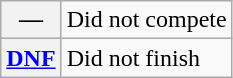<table class="wikitable">
<tr>
<th scope="row">—</th>
<td>Did not compete</td>
</tr>
<tr>
<th scope="row"><a href='#'>DNF</a></th>
<td>Did not finish</td>
</tr>
</table>
